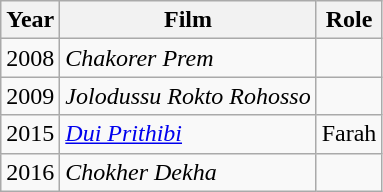<table class="wikitable">
<tr>
<th>Year</th>
<th>Film</th>
<th>Role</th>
</tr>
<tr>
<td>2008</td>
<td><em>Chakorer Prem</em></td>
<td></td>
</tr>
<tr>
<td>2009</td>
<td><em>Jolodussu Rokto Rohosso</em></td>
<td></td>
</tr>
<tr>
<td>2015</td>
<td><em><a href='#'>Dui Prithibi</a></em></td>
<td>Farah</td>
</tr>
<tr>
<td>2016</td>
<td><em>Chokher Dekha</em></td>
<td></td>
</tr>
</table>
